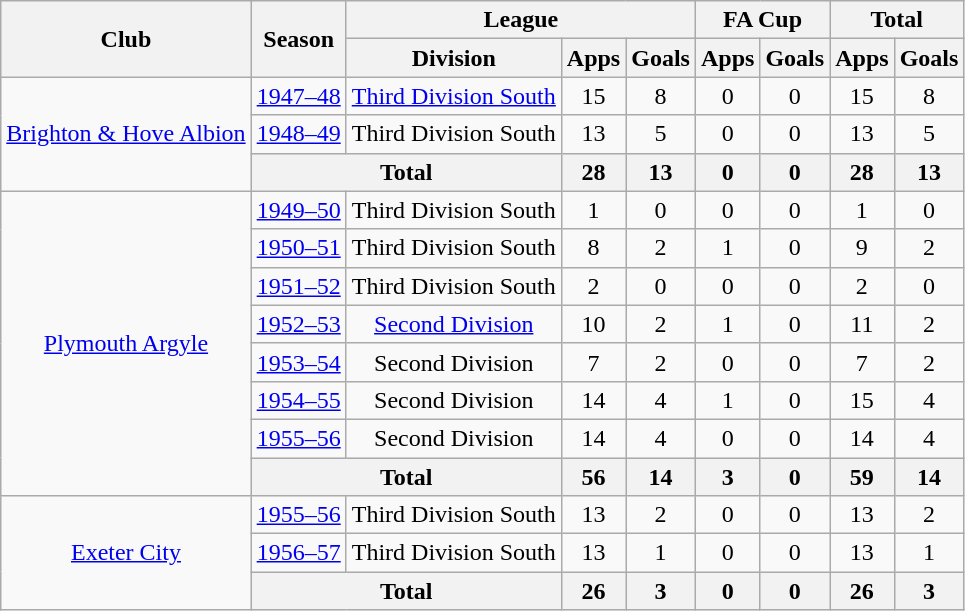<table class="wikitable" style="text-align: center;">
<tr>
<th rowspan="2">Club</th>
<th rowspan="2">Season</th>
<th colspan="3">League</th>
<th colspan="2">FA Cup</th>
<th colspan="2">Total</th>
</tr>
<tr>
<th>Division</th>
<th>Apps</th>
<th>Goals</th>
<th>Apps</th>
<th>Goals</th>
<th>Apps</th>
<th>Goals</th>
</tr>
<tr>
<td rowspan="3"><a href='#'>Brighton & Hove Albion</a></td>
<td><a href='#'>1947–48</a></td>
<td><a href='#'>Third Division South</a></td>
<td>15</td>
<td>8</td>
<td>0</td>
<td>0</td>
<td>15</td>
<td>8</td>
</tr>
<tr>
<td><a href='#'>1948–49</a></td>
<td>Third Division South</td>
<td>13</td>
<td>5</td>
<td>0</td>
<td>0</td>
<td>13</td>
<td>5</td>
</tr>
<tr>
<th colspan="2">Total</th>
<th>28</th>
<th>13</th>
<th>0</th>
<th>0</th>
<th>28</th>
<th>13</th>
</tr>
<tr>
<td rowspan="8"><a href='#'>Plymouth Argyle</a></td>
<td><a href='#'>1949–50</a></td>
<td>Third Division South</td>
<td>1</td>
<td>0</td>
<td>0</td>
<td>0</td>
<td>1</td>
<td>0</td>
</tr>
<tr>
<td><a href='#'>1950–51</a></td>
<td>Third Division South</td>
<td>8</td>
<td>2</td>
<td>1</td>
<td>0</td>
<td>9</td>
<td>2</td>
</tr>
<tr>
<td><a href='#'>1951–52</a></td>
<td>Third Division South</td>
<td>2</td>
<td>0</td>
<td>0</td>
<td>0</td>
<td>2</td>
<td>0</td>
</tr>
<tr>
<td><a href='#'>1952–53</a></td>
<td><a href='#'>Second Division</a></td>
<td>10</td>
<td>2</td>
<td>1</td>
<td>0</td>
<td>11</td>
<td>2</td>
</tr>
<tr>
<td><a href='#'>1953–54</a></td>
<td>Second Division</td>
<td>7</td>
<td>2</td>
<td>0</td>
<td>0</td>
<td>7</td>
<td>2</td>
</tr>
<tr>
<td><a href='#'>1954–55</a></td>
<td>Second Division</td>
<td>14</td>
<td>4</td>
<td>1</td>
<td>0</td>
<td>15</td>
<td>4</td>
</tr>
<tr>
<td><a href='#'>1955–56</a></td>
<td>Second Division</td>
<td>14</td>
<td>4</td>
<td>0</td>
<td>0</td>
<td>14</td>
<td>4</td>
</tr>
<tr>
<th colspan="2">Total</th>
<th>56</th>
<th>14</th>
<th>3</th>
<th>0</th>
<th>59</th>
<th>14</th>
</tr>
<tr>
<td rowspan="3"><a href='#'>Exeter City</a></td>
<td><a href='#'>1955–56</a></td>
<td>Third Division South</td>
<td>13</td>
<td>2</td>
<td>0</td>
<td>0</td>
<td>13</td>
<td>2</td>
</tr>
<tr>
<td><a href='#'>1956–57</a></td>
<td>Third Division South</td>
<td>13</td>
<td>1</td>
<td>0</td>
<td>0</td>
<td>13</td>
<td>1</td>
</tr>
<tr>
<th colspan="2">Total</th>
<th>26</th>
<th>3</th>
<th>0</th>
<th>0</th>
<th>26</th>
<th>3</th>
</tr>
</table>
